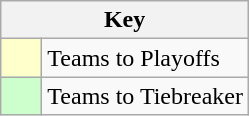<table class="wikitable" style="text-align: center;">
<tr>
<th colspan=2>Key</th>
</tr>
<tr>
<td style="background:#ffffcc; width:20px;"></td>
<td align=left>Teams to Playoffs</td>
</tr>
<tr>
<td style="background:#ccffcc; width:20px;"></td>
<td align=left>Teams to Tiebreaker</td>
</tr>
</table>
